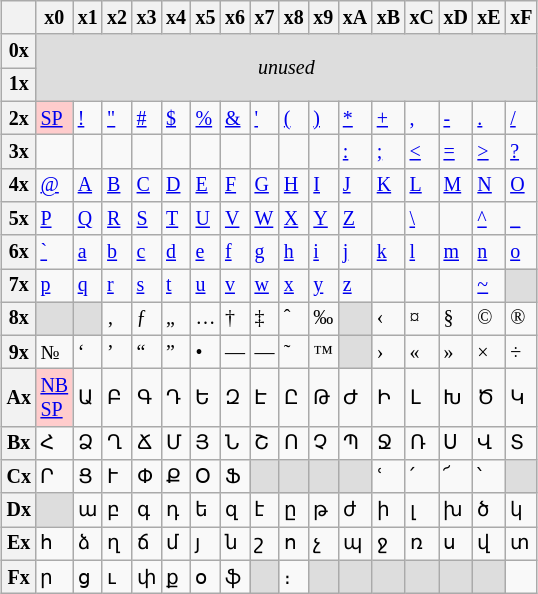<table class="wikitable" style="float: left; margin: 0 1em; font-size: smaller;">
<tr>
<th> </th>
<th>x0</th>
<th>x1</th>
<th>x2</th>
<th>x3</th>
<th>x4</th>
<th>x5</th>
<th>x6</th>
<th>x7</th>
<th>x8</th>
<th>x9</th>
<th>xA</th>
<th>xB</th>
<th>xC</th>
<th>xD</th>
<th>xE</th>
<th>xF</th>
</tr>
<tr>
<th>0x</th>
<td rowspan="2" colspan="16" style="text-align: center; background: #ddd"><em>unused</em></td>
</tr>
<tr>
<th>1x</th>
</tr>
<tr>
<th>2x</th>
<td style="background: #FFCCCC"><a href='#'>SP</a></td>
<td><a href='#'>!</a></td>
<td><a href='#'>"</a></td>
<td><a href='#'>#</a></td>
<td><a href='#'>$</a></td>
<td><a href='#'>%</a></td>
<td><a href='#'>&</a></td>
<td><a href='#'>'</a></td>
<td><a href='#'>(</a></td>
<td><a href='#'>)</a></td>
<td><a href='#'>*</a></td>
<td><a href='#'>+</a></td>
<td><a href='#'>,</a></td>
<td><a href='#'>-</a></td>
<td><a href='#'>.</a></td>
<td><a href='#'>/</a></td>
</tr>
<tr>
<th>3x</th>
<td></td>
<td></td>
<td></td>
<td></td>
<td></td>
<td></td>
<td></td>
<td></td>
<td></td>
<td></td>
<td><a href='#'>:</a></td>
<td><a href='#'>;</a></td>
<td><a href='#'><</a></td>
<td><a href='#'>=</a></td>
<td><a href='#'>></a></td>
<td><a href='#'>?</a></td>
</tr>
<tr>
<th>4x</th>
<td><a href='#'>@</a></td>
<td><a href='#'>A</a></td>
<td><a href='#'>B</a></td>
<td><a href='#'>C</a></td>
<td><a href='#'>D</a></td>
<td><a href='#'>E</a></td>
<td><a href='#'>F</a></td>
<td><a href='#'>G</a></td>
<td><a href='#'>H</a></td>
<td><a href='#'>I</a></td>
<td><a href='#'>J</a></td>
<td><a href='#'>K</a></td>
<td><a href='#'>L</a></td>
<td><a href='#'>M</a></td>
<td><a href='#'>N</a></td>
<td><a href='#'>O</a></td>
</tr>
<tr>
<th>5x</th>
<td><a href='#'>P</a></td>
<td><a href='#'>Q</a></td>
<td><a href='#'>R</a></td>
<td><a href='#'>S</a></td>
<td><a href='#'>T</a></td>
<td><a href='#'>U</a></td>
<td><a href='#'>V</a></td>
<td><a href='#'>W</a></td>
<td><a href='#'>X</a></td>
<td><a href='#'>Y</a></td>
<td><a href='#'>Z</a></td>
<td><a href='#'></a></td>
<td><a href='#'>\</a></td>
<td><a href='#'></a></td>
<td><a href='#'>^</a></td>
<td><a href='#'>_</a></td>
</tr>
<tr>
<th>6x</th>
<td><a href='#'>`</a></td>
<td><a href='#'>a</a></td>
<td><a href='#'>b</a></td>
<td><a href='#'>c</a></td>
<td><a href='#'>d</a></td>
<td><a href='#'>e</a></td>
<td><a href='#'>f</a></td>
<td><a href='#'>g</a></td>
<td><a href='#'>h</a></td>
<td><a href='#'>i</a></td>
<td><a href='#'>j</a></td>
<td><a href='#'>k</a></td>
<td><a href='#'>l</a></td>
<td><a href='#'>m</a></td>
<td><a href='#'>n</a></td>
<td><a href='#'>o</a></td>
</tr>
<tr>
<th>7x</th>
<td><a href='#'>p</a></td>
<td><a href='#'>q</a></td>
<td><a href='#'>r</a></td>
<td><a href='#'>s</a></td>
<td><a href='#'>t</a></td>
<td><a href='#'>u</a></td>
<td><a href='#'>v</a></td>
<td><a href='#'>w</a></td>
<td><a href='#'>x</a></td>
<td><a href='#'>y</a></td>
<td><a href='#'>z</a></td>
<td><a href='#'></a></td>
<td><a href='#'></a></td>
<td><a href='#'></a></td>
<td><a href='#'>~</a></td>
<td style="background: #ddd"> </td>
</tr>
<tr>
<th>8x</th>
<td style="background:#ddd"> </td>
<td style="background:#ddd"> </td>
<td>‚</td>
<td>ƒ</td>
<td>„</td>
<td>…</td>
<td>†</td>
<td>‡</td>
<td>ˆ</td>
<td>‰</td>
<td style="background:#ddd"> </td>
<td>‹</td>
<td>¤</td>
<td>§</td>
<td>©</td>
<td>®</td>
</tr>
<tr>
<th>9x</th>
<td>№</td>
<td>‘</td>
<td>’</td>
<td>“</td>
<td>”</td>
<td>•</td>
<td>—</td>
<td>—</td>
<td>˜</td>
<td>™</td>
<td style="background:#ddd"> </td>
<td>›</td>
<td>«</td>
<td>»</td>
<td>×</td>
<td>÷</td>
</tr>
<tr>
<th>Ax</th>
<td style="background:#FFCCCC"><a href='#'>NB<br>SP</a></td>
<td>Ա</td>
<td>Բ</td>
<td>Գ</td>
<td>Դ</td>
<td>Ե</td>
<td>Զ</td>
<td>Է</td>
<td>Ը</td>
<td>Թ</td>
<td>Ժ</td>
<td>Ի</td>
<td>Լ</td>
<td>Խ</td>
<td>Ծ</td>
<td>Կ</td>
</tr>
<tr>
<th>Bx</th>
<td>Հ</td>
<td>Ձ</td>
<td>Ղ</td>
<td>Ճ</td>
<td>Մ</td>
<td>Յ</td>
<td>Ն</td>
<td>Շ</td>
<td>Ո</td>
<td>Չ</td>
<td>Պ</td>
<td>Ջ</td>
<td>Ռ</td>
<td>Ս</td>
<td>Վ</td>
<td>Տ</td>
</tr>
<tr>
<th>Cx</th>
<td>Ր</td>
<td>Ց</td>
<td>Ւ</td>
<td>Փ</td>
<td>Ք</td>
<td>Օ</td>
<td>Ֆ</td>
<td style="background:#ddd"> </td>
<td style="background:#ddd"> </td>
<td style="background:#ddd"> </td>
<td style="background:#ddd"> </td>
<td>ՙ</td>
<td>՛</td>
<td>՜</td>
<td>՝</td>
<td style="background:#ddd"> </td>
</tr>
<tr>
<th>Dx</th>
<td style="background:#ddd"> </td>
<td>ա</td>
<td>բ</td>
<td>գ</td>
<td>դ</td>
<td>ե</td>
<td>զ</td>
<td>է</td>
<td>ը</td>
<td>թ</td>
<td>ժ</td>
<td>ի</td>
<td>լ</td>
<td>խ</td>
<td>ծ</td>
<td>կ</td>
</tr>
<tr>
<th>Ex</th>
<td>հ</td>
<td>ձ</td>
<td>ղ</td>
<td>ճ</td>
<td>մ</td>
<td>յ</td>
<td>ն</td>
<td>շ</td>
<td>ո</td>
<td>չ</td>
<td>պ</td>
<td>ջ</td>
<td>ռ</td>
<td>ս</td>
<td>վ</td>
<td>տ</td>
</tr>
<tr>
<th>Fx</th>
<td>ր</td>
<td>ց</td>
<td>ւ</td>
<td>փ</td>
<td>ք</td>
<td>օ</td>
<td>ֆ</td>
<td style="background:#ddd"> </td>
<td>։</td>
<td style="background:#ddd"> </td>
<td style="background:#ddd"> </td>
<td style="background:#ddd"> </td>
<td style="background:#ddd"> </td>
<td style="background:#ddd"> </td>
<td style="background:#ddd"> </td>
</tr>
</table>
